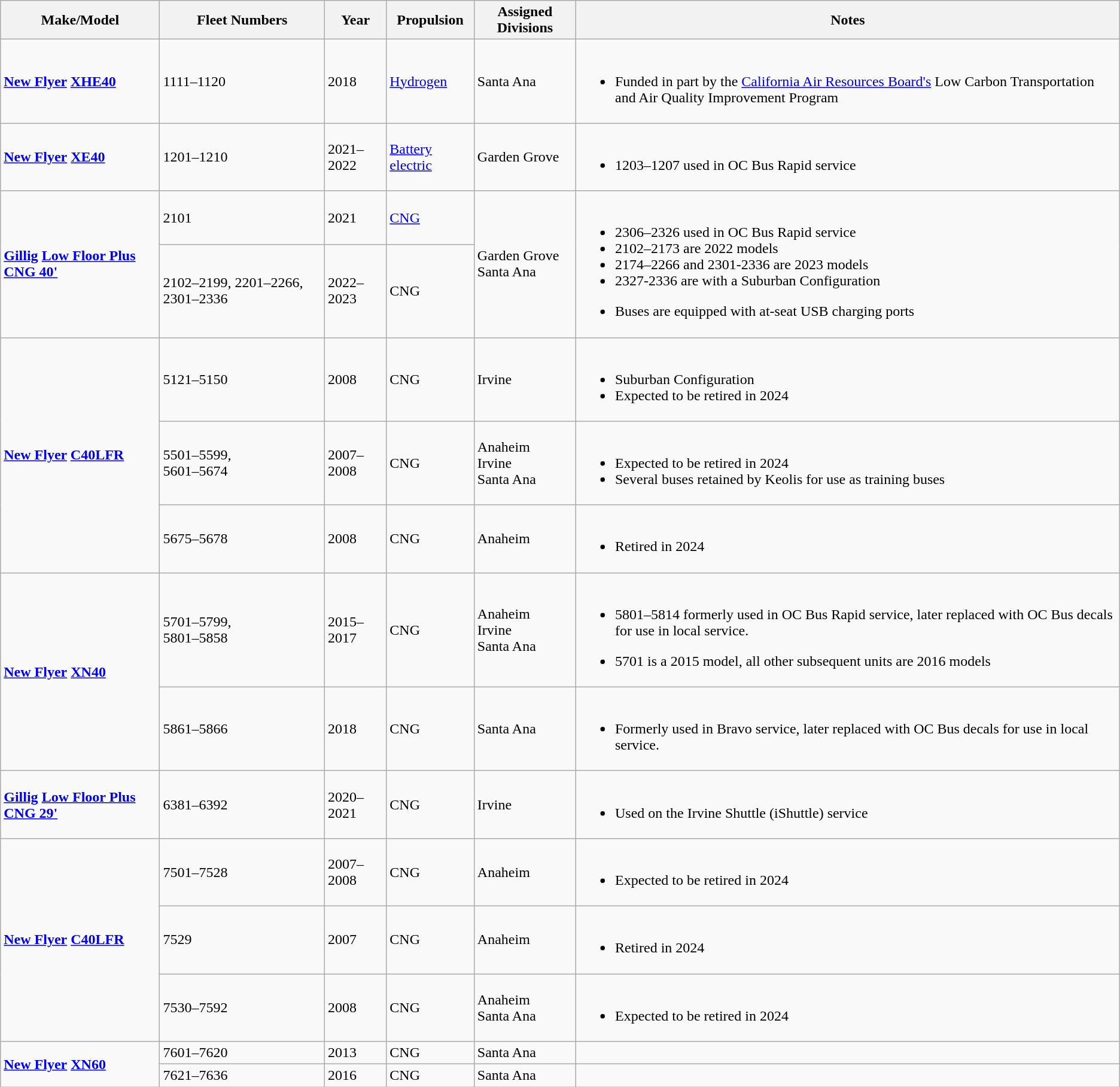<table class="wikitable sortable sticky-header">
<tr>
<th>Make/Model</th>
<th>Fleet Numbers</th>
<th>Year</th>
<th>Propulsion</th>
<th>Assigned Divisions</th>
<th>Notes</th>
</tr>
<tr>
<td><strong><a href='#'>New Flyer</a> <a href='#'>XHE40</a></strong></td>
<td>1111–1120</td>
<td>2018</td>
<td><a href='#'>Hydrogen</a></td>
<td>Santa Ana</td>
<td><br><ul><li>Funded in part by the <a href='#'>California Air Resources Board's</a> Low Carbon Transportation and Air Quality Improvement Program</li></ul></td>
</tr>
<tr>
<td><strong><a href='#'>New Flyer</a></strong> <strong><a href='#'>XE40</a></strong></td>
<td>1201–1210</td>
<td>2021–2022</td>
<td><a href='#'>Battery electric</a></td>
<td>Garden Grove</td>
<td><br><ul><li>1203–1207 used in OC Bus Rapid service</li></ul></td>
</tr>
<tr>
<td rowspan="2"><strong><a href='#'>Gillig</a> <a href='#'>Low Floor Plus CNG 40'</a></strong></td>
<td>2101</td>
<td>2021</td>
<td><a href='#'>CNG</a></td>
<td rowspan="2">Garden Grove<br>Santa Ana</td>
<td rowspan="2"><br><ul><li>2306–2326 used in OC Bus Rapid service</li><li>2102–2173 are 2022 models</li><li>2174–2266 and 2301-2336 are 2023 models</li><li>2327-2336 are with a Suburban Configuration</li></ul><ul><li>Buses are equipped with at-seat USB charging ports</li></ul></td>
</tr>
<tr>
<td>2102–2199, 2201–2266, 2301–2336</td>
<td>2022–2023</td>
<td>CNG</td>
</tr>
<tr>
<td rowspan="3"><strong><a href='#'>New Flyer</a> <a href='#'>C40LFR</a></strong></td>
<td>5121–5150</td>
<td>2008</td>
<td>CNG</td>
<td>Irvine</td>
<td><br><ul><li>Suburban Configuration</li><li>Expected to be retired in 2024</li></ul></td>
</tr>
<tr>
<td>5501–5599,<br>5601–5674</td>
<td>2007–2008</td>
<td>CNG</td>
<td>Anaheim<br>Irvine<br>Santa Ana</td>
<td><br><ul><li>Expected to be retired in 2024</li><li>Several buses retained by Keolis for use as training buses</li></ul></td>
</tr>
<tr>
<td>5675–5678</td>
<td>2008</td>
<td>CNG</td>
<td>Anaheim</td>
<td><br><ul><li>Retired in 2024</li></ul></td>
</tr>
<tr>
<td rowspan="2"><strong><a href='#'>New Flyer</a></strong> <strong><a href='#'>XN40</a></strong></td>
<td>5701–5799,<br>5801–5858</td>
<td>2015–2017</td>
<td>CNG</td>
<td>Anaheim<br>Irvine<br>Santa Ana</td>
<td><br><ul><li>5801–5814 formerly used in OC Bus Rapid service, later replaced with OC Bus decals for use in local service.</li></ul><ul><li>5701 is a 2015 model, all other subsequent units are 2016 models</li></ul></td>
</tr>
<tr>
<td>5861–5866</td>
<td>2018</td>
<td>CNG</td>
<td>Santa Ana</td>
<td><br><ul><li>Formerly used in Bravo service, later replaced with OC Bus decals for use in local service.</li></ul></td>
</tr>
<tr>
<td><strong><a href='#'>Gillig</a></strong> <strong><a href='#'>Low Floor Plus CNG 29'</a></strong></td>
<td>6381–6392</td>
<td>2020–2021</td>
<td>CNG</td>
<td>Irvine</td>
<td><br><ul><li>Used on the Irvine Shuttle (iShuttle) service</li></ul></td>
</tr>
<tr>
<td rowspan="3"><strong><a href='#'>New Flyer</a></strong> <strong><a href='#'>C40LFR</a></strong></td>
<td>7501–7528</td>
<td>2007–2008</td>
<td>CNG</td>
<td>Anaheim</td>
<td><br><ul><li>Expected to be retired in 2024</li></ul></td>
</tr>
<tr>
<td>7529</td>
<td>2007</td>
<td>CNG</td>
<td>Anaheim</td>
<td><br><ul><li>Retired in 2024</li></ul></td>
</tr>
<tr>
<td>7530–7592</td>
<td>2008</td>
<td>CNG</td>
<td>Anaheim<br>Santa Ana</td>
<td><br><ul><li>Expected to be retired in 2024</li></ul></td>
</tr>
<tr>
<td rowspan="2"><strong><a href='#'>New Flyer</a></strong> <strong><a href='#'>XN60</a></strong></td>
<td>7601–7620</td>
<td>2013</td>
<td>CNG</td>
<td>Santa Ana</td>
<td></td>
</tr>
<tr>
<td>7621–7636</td>
<td>2016</td>
<td>CNG</td>
<td>Santa Ana</td>
<td></td>
</tr>
</table>
